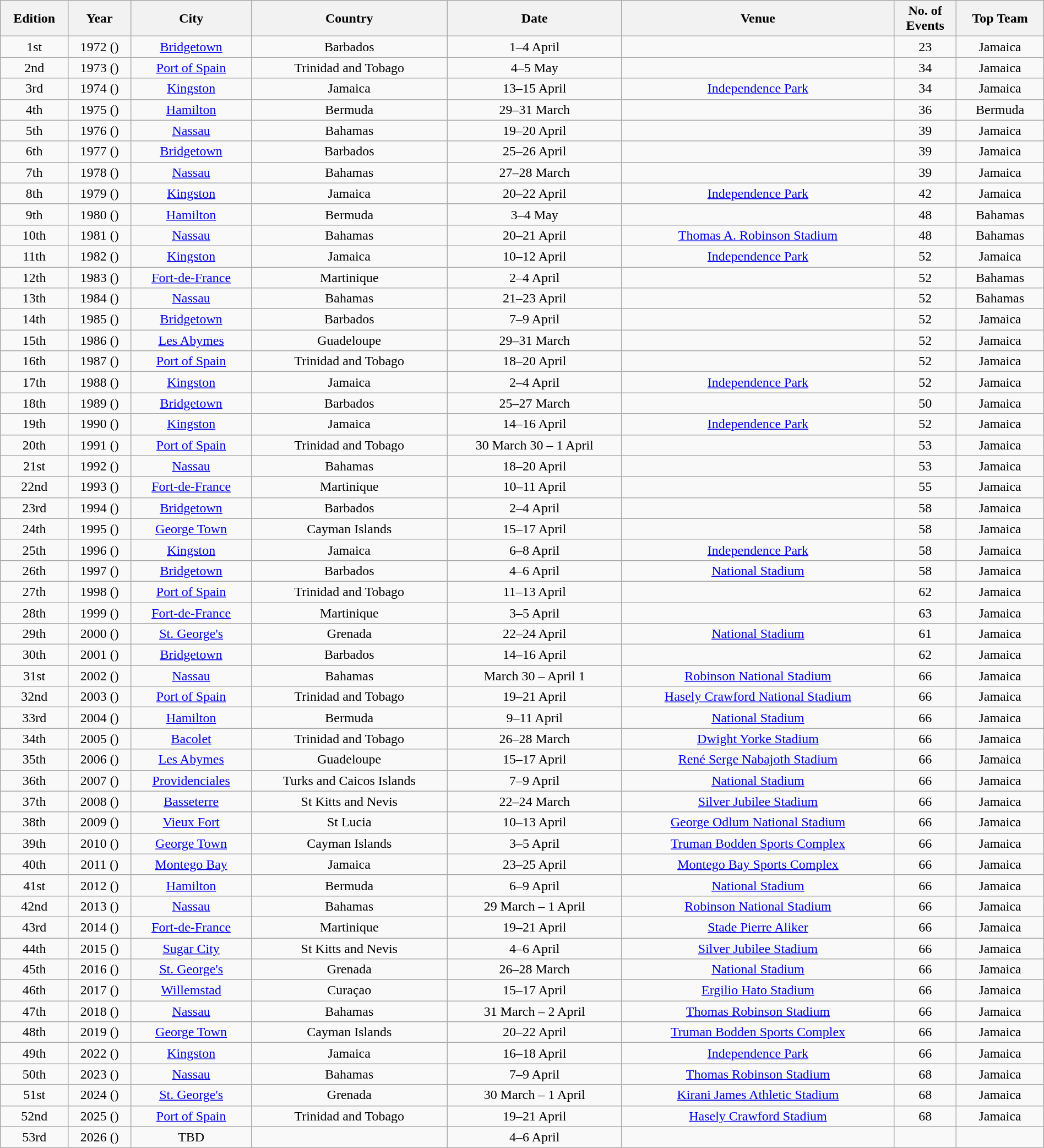<table class="wikitable" style="margin:1em auto; text-align:center" width=100%>
<tr>
<th>Edition</th>
<th>Year</th>
<th>City</th>
<th>Country</th>
<th>Date</th>
<th>Venue</th>
<th>No. of <br>Events</th>
<th>Top Team</th>
</tr>
<tr>
<td>1st</td>
<td>1972 ()</td>
<td> <a href='#'>Bridgetown</a></td>
<td>Barbados</td>
<td>1–4 April</td>
<td></td>
<td>23</td>
<td>Jamaica</td>
</tr>
<tr>
<td>2nd</td>
<td>1973 ()</td>
<td> <a href='#'>Port of Spain</a></td>
<td>Trinidad and Tobago</td>
<td>4–5 May</td>
<td></td>
<td>34</td>
<td>Jamaica</td>
</tr>
<tr>
<td>3rd</td>
<td>1974 ()</td>
<td> <a href='#'>Kingston</a></td>
<td>Jamaica</td>
<td>13–15 April</td>
<td><a href='#'>Independence Park</a></td>
<td>34</td>
<td>Jamaica</td>
</tr>
<tr>
<td>4th</td>
<td>1975 ()</td>
<td> <a href='#'>Hamilton</a></td>
<td>Bermuda</td>
<td>29–31 March</td>
<td></td>
<td>36</td>
<td>Bermuda</td>
</tr>
<tr>
<td>5th</td>
<td>1976 ()</td>
<td><a href='#'>Nassau</a></td>
<td>Bahamas</td>
<td>19–20 April</td>
<td></td>
<td>39</td>
<td>Jamaica</td>
</tr>
<tr>
<td>6th</td>
<td>1977 ()</td>
<td><a href='#'>Bridgetown</a></td>
<td>Barbados</td>
<td>25–26 April</td>
<td></td>
<td>39</td>
<td>Jamaica</td>
</tr>
<tr>
<td>7th</td>
<td>1978 ()</td>
<td><a href='#'>Nassau</a></td>
<td>Bahamas</td>
<td>27–28 March</td>
<td></td>
<td>39</td>
<td>Jamaica</td>
</tr>
<tr>
<td>8th</td>
<td>1979 ()</td>
<td><a href='#'>Kingston</a></td>
<td>Jamaica</td>
<td>20–22 April</td>
<td><a href='#'>Independence Park</a></td>
<td>42</td>
<td>Jamaica</td>
</tr>
<tr>
<td>9th</td>
<td>1980 ()</td>
<td><a href='#'>Hamilton</a></td>
<td>Bermuda</td>
<td>3–4 May</td>
<td></td>
<td>48</td>
<td>Bahamas</td>
</tr>
<tr>
<td>10th</td>
<td>1981 ()</td>
<td><a href='#'>Nassau</a></td>
<td>Bahamas</td>
<td>20–21 April</td>
<td><a href='#'>Thomas A. Robinson Stadium</a></td>
<td>48</td>
<td>Bahamas</td>
</tr>
<tr>
<td>11th</td>
<td>1982 ()</td>
<td><a href='#'>Kingston</a></td>
<td>Jamaica</td>
<td>10–12 April</td>
<td><a href='#'>Independence Park</a></td>
<td>52</td>
<td>Jamaica</td>
</tr>
<tr>
<td>12th</td>
<td>1983 ()</td>
<td><a href='#'>Fort-de-France</a></td>
<td>Martinique</td>
<td>2–4 April</td>
<td></td>
<td>52</td>
<td>Bahamas</td>
</tr>
<tr>
<td>13th</td>
<td>1984 ()</td>
<td><a href='#'>Nassau</a></td>
<td>Bahamas</td>
<td>21–23 April</td>
<td></td>
<td>52</td>
<td>Bahamas</td>
</tr>
<tr>
<td>14th</td>
<td>1985 ()</td>
<td><a href='#'>Bridgetown</a></td>
<td>Barbados</td>
<td>7–9 April</td>
<td></td>
<td>52</td>
<td>Jamaica</td>
</tr>
<tr>
<td>15th</td>
<td>1986 ()</td>
<td><a href='#'>Les Abymes</a></td>
<td>Guadeloupe</td>
<td>29–31 March</td>
<td></td>
<td>52</td>
<td>Jamaica</td>
</tr>
<tr>
<td>16th</td>
<td>1987 ()</td>
<td><a href='#'>Port of Spain</a></td>
<td>Trinidad and Tobago</td>
<td>18–20 April</td>
<td></td>
<td>52</td>
<td>Jamaica</td>
</tr>
<tr>
<td>17th</td>
<td>1988 ()</td>
<td><a href='#'>Kingston</a></td>
<td>Jamaica</td>
<td>2–4 April</td>
<td><a href='#'>Independence Park</a></td>
<td>52</td>
<td>Jamaica</td>
</tr>
<tr>
<td>18th</td>
<td>1989 ()</td>
<td><a href='#'>Bridgetown</a></td>
<td>Barbados</td>
<td>25–27 March</td>
<td></td>
<td>50</td>
<td>Jamaica</td>
</tr>
<tr>
<td>19th</td>
<td>1990 ()</td>
<td><a href='#'>Kingston</a></td>
<td>Jamaica</td>
<td>14–16 April</td>
<td><a href='#'>Independence Park</a></td>
<td>52</td>
<td>Jamaica</td>
</tr>
<tr>
<td>20th</td>
<td>1991 ()</td>
<td><a href='#'>Port of Spain</a></td>
<td>Trinidad and Tobago</td>
<td>30 March 30 – 1 April</td>
<td></td>
<td>53</td>
<td>Jamaica</td>
</tr>
<tr>
<td>21st</td>
<td>1992 ()</td>
<td><a href='#'>Nassau</a></td>
<td>Bahamas</td>
<td>18–20 April</td>
<td></td>
<td>53</td>
<td>Jamaica</td>
</tr>
<tr>
<td>22nd</td>
<td>1993 ()</td>
<td><a href='#'>Fort-de-France</a></td>
<td>Martinique</td>
<td>10–11 April</td>
<td></td>
<td>55</td>
<td>Jamaica</td>
</tr>
<tr>
<td>23rd</td>
<td>1994 ()</td>
<td><a href='#'>Bridgetown</a></td>
<td>Barbados</td>
<td>2–4 April</td>
<td></td>
<td>58</td>
<td>Jamaica</td>
</tr>
<tr>
<td>24th</td>
<td>1995 ()</td>
<td><a href='#'>George Town</a></td>
<td>Cayman Islands</td>
<td>15–17 April</td>
<td></td>
<td>58</td>
<td>Jamaica</td>
</tr>
<tr>
<td>25th</td>
<td>1996 ()</td>
<td><a href='#'>Kingston</a></td>
<td>Jamaica</td>
<td>6–8 April</td>
<td><a href='#'>Independence Park</a></td>
<td>58</td>
<td>Jamaica</td>
</tr>
<tr>
<td>26th</td>
<td>1997 ()</td>
<td><a href='#'>Bridgetown</a></td>
<td>Barbados</td>
<td>4–6 April</td>
<td><a href='#'>National Stadium</a></td>
<td>58</td>
<td>Jamaica</td>
</tr>
<tr>
<td>27th</td>
<td>1998 ()</td>
<td><a href='#'>Port of Spain</a></td>
<td>Trinidad and Tobago</td>
<td>11–13 April</td>
<td></td>
<td>62</td>
<td>Jamaica</td>
</tr>
<tr>
<td>28th</td>
<td>1999 ()</td>
<td><a href='#'>Fort-de-France</a></td>
<td>Martinique</td>
<td>3–5 April</td>
<td></td>
<td>63</td>
<td>Jamaica</td>
</tr>
<tr>
<td>29th</td>
<td>2000 ()</td>
<td><a href='#'>St. George's</a></td>
<td>Grenada</td>
<td>22–24 April</td>
<td><a href='#'>National Stadium</a></td>
<td>61</td>
<td>Jamaica</td>
</tr>
<tr>
<td>30th</td>
<td>2001 ()</td>
<td><a href='#'>Bridgetown</a></td>
<td>Barbados</td>
<td>14–16 April</td>
<td></td>
<td>62</td>
<td>Jamaica</td>
</tr>
<tr>
<td>31st</td>
<td>2002 ()</td>
<td><a href='#'>Nassau</a></td>
<td>Bahamas</td>
<td>March 30 – April 1</td>
<td><a href='#'>Robinson National Stadium</a></td>
<td>66</td>
<td>Jamaica</td>
</tr>
<tr>
<td>32nd</td>
<td>2003 ()</td>
<td><a href='#'>Port of Spain</a></td>
<td>Trinidad and Tobago</td>
<td>19–21 April</td>
<td><a href='#'>Hasely Crawford National Stadium</a></td>
<td>66</td>
<td>Jamaica</td>
</tr>
<tr>
<td>33rd</td>
<td>2004 ()</td>
<td><a href='#'>Hamilton</a></td>
<td>Bermuda</td>
<td>9–11 April</td>
<td><a href='#'>National Stadium</a></td>
<td>66</td>
<td>Jamaica</td>
</tr>
<tr>
<td>34th</td>
<td>2005 ()</td>
<td><a href='#'>Bacolet</a></td>
<td>Trinidad and Tobago</td>
<td>26–28 March</td>
<td><a href='#'>Dwight Yorke Stadium</a></td>
<td>66</td>
<td>Jamaica</td>
</tr>
<tr>
<td>35th</td>
<td>2006 ()</td>
<td><a href='#'>Les Abymes</a></td>
<td>Guadeloupe</td>
<td>15–17 April</td>
<td><a href='#'>René Serge Nabajoth Stadium</a></td>
<td>66</td>
<td>Jamaica</td>
</tr>
<tr>
<td>36th</td>
<td>2007 ()</td>
<td><a href='#'>Providenciales</a></td>
<td>Turks and Caicos Islands</td>
<td>7–9 April</td>
<td><a href='#'>National Stadium</a></td>
<td>66</td>
<td>Jamaica</td>
</tr>
<tr>
<td>37th</td>
<td>2008 ()</td>
<td><a href='#'>Basseterre</a></td>
<td>St Kitts and Nevis</td>
<td>22–24 March</td>
<td><a href='#'>Silver Jubilee Stadium</a></td>
<td>66</td>
<td>Jamaica</td>
</tr>
<tr>
<td>38th</td>
<td>2009 ()</td>
<td><a href='#'>Vieux Fort</a></td>
<td>St Lucia</td>
<td>10–13 April</td>
<td><a href='#'>George Odlum National Stadium</a></td>
<td>66</td>
<td>Jamaica</td>
</tr>
<tr>
<td>39th</td>
<td>2010 ()</td>
<td><a href='#'>George Town</a></td>
<td>Cayman Islands</td>
<td>3–5 April</td>
<td><a href='#'>Truman Bodden Sports Complex</a></td>
<td>66</td>
<td>Jamaica</td>
</tr>
<tr>
<td>40th</td>
<td>2011 ()</td>
<td><a href='#'>Montego Bay</a></td>
<td>Jamaica</td>
<td>23–25 April</td>
<td><a href='#'>Montego Bay Sports Complex</a></td>
<td>66</td>
<td>Jamaica</td>
</tr>
<tr>
<td>41st</td>
<td>2012 ()</td>
<td><a href='#'>Hamilton</a></td>
<td>Bermuda</td>
<td>6–9 April</td>
<td><a href='#'>National Stadium</a></td>
<td>66</td>
<td>Jamaica</td>
</tr>
<tr>
<td>42nd</td>
<td>2013 ()</td>
<td><a href='#'>Nassau</a></td>
<td>Bahamas</td>
<td>29 March – 1 April</td>
<td><a href='#'>Robinson National Stadium</a></td>
<td>66</td>
<td>Jamaica</td>
</tr>
<tr>
<td>43rd</td>
<td>2014 ()</td>
<td><a href='#'>Fort-de-France</a></td>
<td>Martinique</td>
<td>19–21 April</td>
<td><a href='#'>Stade Pierre Aliker</a></td>
<td>66</td>
<td>Jamaica</td>
</tr>
<tr>
<td>44th</td>
<td>2015 ()</td>
<td><a href='#'>Sugar City</a></td>
<td>St Kitts and Nevis</td>
<td>4–6 April</td>
<td><a href='#'>Silver Jubilee Stadium</a></td>
<td>66</td>
<td>Jamaica</td>
</tr>
<tr>
<td>45th</td>
<td>2016 ()</td>
<td><a href='#'>St. George's</a></td>
<td>Grenada</td>
<td>26–28 March</td>
<td><a href='#'>National Stadium</a></td>
<td>66</td>
<td>Jamaica</td>
</tr>
<tr>
<td>46th</td>
<td>2017 ()</td>
<td><a href='#'>Willemstad</a></td>
<td>Curaçao</td>
<td>15–17 April</td>
<td><a href='#'>Ergilio Hato Stadium</a></td>
<td>66</td>
<td>Jamaica</td>
</tr>
<tr>
<td>47th</td>
<td>2018 ()</td>
<td><a href='#'>Nassau</a></td>
<td>Bahamas</td>
<td>31 March – 2 April</td>
<td><a href='#'>Thomas Robinson Stadium</a></td>
<td>66</td>
<td>Jamaica</td>
</tr>
<tr>
<td>48th</td>
<td>2019 ()</td>
<td><a href='#'>George Town</a></td>
<td>Cayman Islands</td>
<td>20–22 April</td>
<td><a href='#'>Truman Bodden Sports Complex</a></td>
<td>66</td>
<td>Jamaica</td>
</tr>
<tr>
<td>49th</td>
<td>2022 ()</td>
<td><a href='#'>Kingston</a></td>
<td>Jamaica</td>
<td>16–18 April</td>
<td><a href='#'>Independence Park</a></td>
<td>66</td>
<td>Jamaica</td>
</tr>
<tr>
<td>50th</td>
<td>2023 ()</td>
<td><a href='#'>Nassau</a></td>
<td>Bahamas</td>
<td>7–9 April</td>
<td><a href='#'>Thomas Robinson Stadium</a></td>
<td>68</td>
<td>Jamaica</td>
</tr>
<tr>
<td>51st</td>
<td>2024 ()</td>
<td><a href='#'>St. George's</a></td>
<td>Grenada</td>
<td>30 March – 1 April</td>
<td><a href='#'>Kirani James Athletic Stadium</a></td>
<td>68</td>
<td>Jamaica</td>
</tr>
<tr>
<td>52nd</td>
<td>2025 ()</td>
<td><a href='#'>Port of Spain</a></td>
<td>Trinidad and Tobago</td>
<td>19–21 April</td>
<td><a href='#'>Hasely Crawford Stadium</a></td>
<td>68</td>
<td>Jamaica</td>
</tr>
<tr>
<td>53rd</td>
<td>2026 ()</td>
<td>TBD</td>
<td></td>
<td>4–6 April</td>
<td></td>
<td></td>
<td></td>
</tr>
</table>
